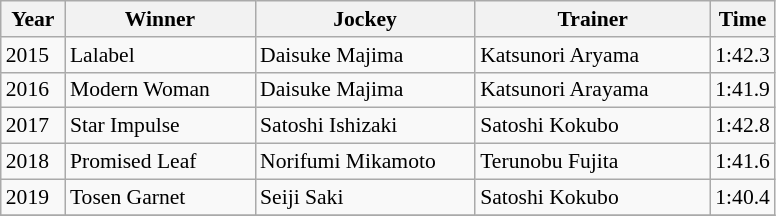<table class="wikitable sortable" style="font-size:90%">
<tr>
<th width="36px">Year<br></th>
<th width="120px">Winner<br></th>
<th width="140px">Jockey<br></th>
<th width="150px">Trainer<br></th>
<th>Time<br></th>
</tr>
<tr>
<td>2015</td>
<td>Lalabel</td>
<td>Daisuke Majima</td>
<td>Katsunori Aryama</td>
<td>1:42.3</td>
</tr>
<tr>
<td>2016</td>
<td>Modern Woman</td>
<td>Daisuke Majima</td>
<td>Katsunori Arayama</td>
<td>1:41.9</td>
</tr>
<tr>
<td>2017</td>
<td>Star Impulse</td>
<td>Satoshi Ishizaki</td>
<td>Satoshi Kokubo</td>
<td>1:42.8</td>
</tr>
<tr>
<td>2018</td>
<td>Promised Leaf</td>
<td>Norifumi Mikamoto</td>
<td>Terunobu Fujita</td>
<td>1:41.6</td>
</tr>
<tr>
<td>2019</td>
<td>Tosen Garnet</td>
<td>Seiji Saki</td>
<td>Satoshi Kokubo</td>
<td>1:40.4</td>
</tr>
<tr>
</tr>
</table>
